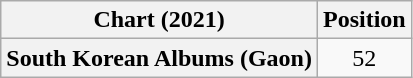<table class="wikitable plainrowheaders" style="text-align:center">
<tr>
<th scope="col">Chart (2021)</th>
<th scope="col">Position</th>
</tr>
<tr>
<th scope="row">South Korean Albums (Gaon)</th>
<td>52</td>
</tr>
</table>
